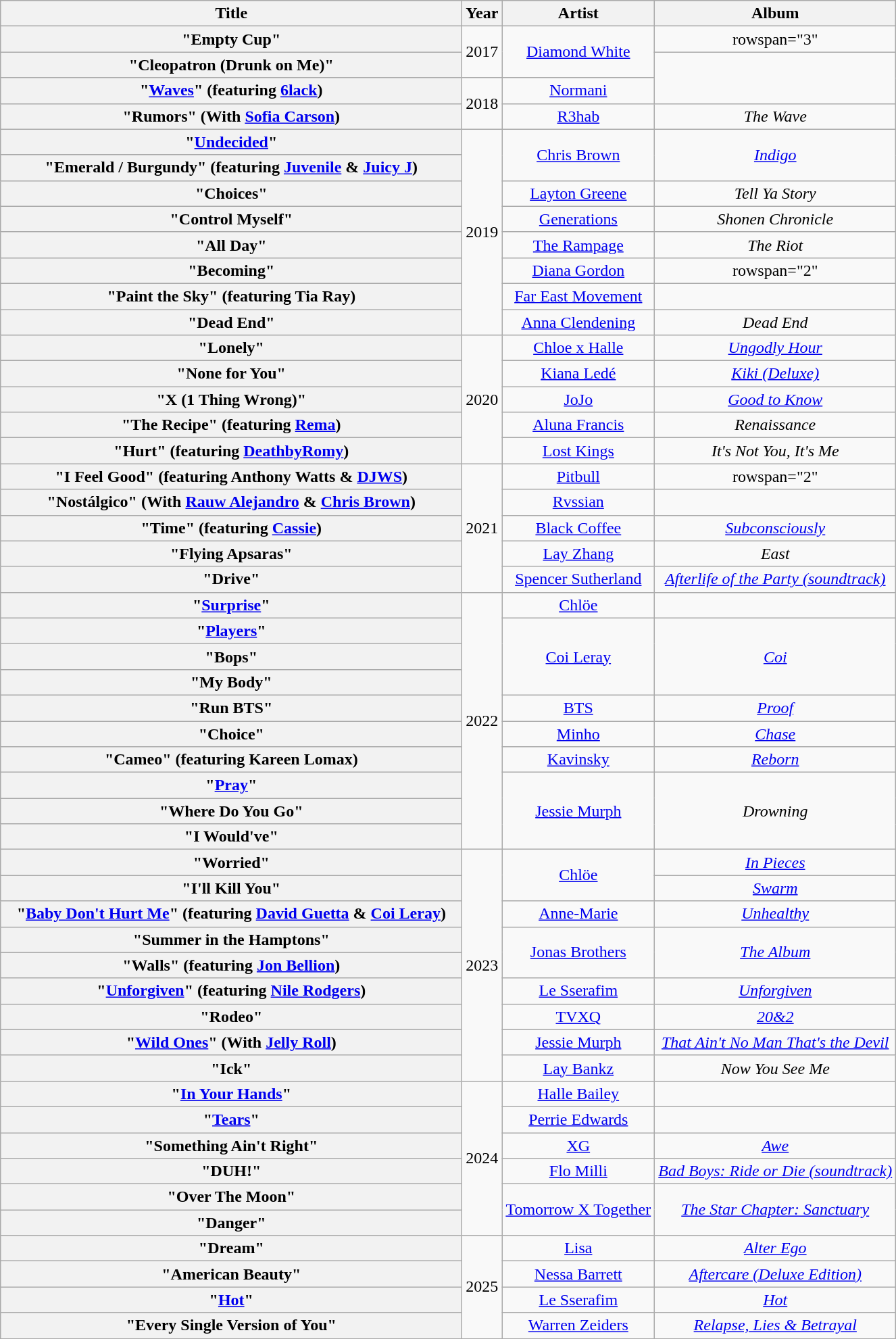<table class="wikitable plainrowheaders" style="text-align:center;">
<tr>
<th scope="col" style="width:28em;">Title</th>
<th scope="col">Year</th>
<th scope="col">Artist</th>
<th scope="col">Album</th>
</tr>
<tr>
<th scope="row">"Empty Cup"</th>
<td rowspan="2">2017</td>
<td rowspan="2"><a href='#'>Diamond White</a></td>
<td>rowspan="3"</td>
</tr>
<tr>
<th scope="row">"Cleopatron (Drunk on Me)"</th>
</tr>
<tr>
<th scope="row">"<a href='#'>Waves</a>" (featuring <a href='#'>6lack</a>)</th>
<td rowspan="2">2018</td>
<td><a href='#'>Normani</a></td>
</tr>
<tr>
<th scope="row">"Rumors" (With <a href='#'>Sofia Carson</a>)</th>
<td><a href='#'>R3hab</a></td>
<td><em>The Wave</em></td>
</tr>
<tr>
<th scope="row">"<a href='#'>Undecided</a>"</th>
<td rowspan="8">2019</td>
<td rowspan="2"><a href='#'>Chris Brown</a></td>
<td rowspan="2"><em><a href='#'>Indigo</a></em></td>
</tr>
<tr>
<th scope="row">"Emerald / Burgundy" (featuring <a href='#'>Juvenile</a> & <a href='#'>Juicy J</a>)</th>
</tr>
<tr>
<th scope="row">"Choices"</th>
<td><a href='#'>Layton Greene</a></td>
<td><em>Tell Ya Story</em></td>
</tr>
<tr>
<th scope="row">"Control Myself"</th>
<td><a href='#'>Generations</a></td>
<td><em>Shonen Chronicle</em></td>
</tr>
<tr>
<th scope="row">"All Day"</th>
<td><a href='#'>The Rampage</a></td>
<td><em>The Riot</em></td>
</tr>
<tr>
<th scope="row">"Becoming"</th>
<td><a href='#'>Diana Gordon</a></td>
<td>rowspan="2"</td>
</tr>
<tr>
<th scope="row">"Paint the Sky" (featuring Tia Ray)</th>
<td><a href='#'>Far East Movement</a></td>
</tr>
<tr>
<th scope="row">"Dead End"</th>
<td><a href='#'>Anna Clendening</a></td>
<td><em>Dead End</em></td>
</tr>
<tr>
<th scope="row">"Lonely"</th>
<td rowspan="5">2020</td>
<td><a href='#'>Chloe x Halle</a></td>
<td><em><a href='#'>Ungodly Hour</a></em></td>
</tr>
<tr>
<th scope="row">"None for You"</th>
<td><a href='#'>Kiana Ledé</a></td>
<td><em><a href='#'>Kiki (Deluxe)</a></em></td>
</tr>
<tr>
<th scope="row">"X (1 Thing Wrong)"</th>
<td><a href='#'>JoJo</a></td>
<td><em><a href='#'>Good to Know</a></em></td>
</tr>
<tr>
<th scope="row">"The Recipe" (featuring <a href='#'>Rema</a>)</th>
<td><a href='#'>Aluna Francis</a></td>
<td><em>Renaissance</em></td>
</tr>
<tr>
<th scope="row">"Hurt" (featuring <a href='#'>DeathbyRomy</a>)</th>
<td><a href='#'>Lost Kings</a></td>
<td><em>It's Not You, It's Me</em></td>
</tr>
<tr>
<th scope="row">"I Feel Good" (featuring Anthony Watts & <a href='#'>DJWS</a>)</th>
<td rowspan="5">2021</td>
<td><a href='#'>Pitbull</a></td>
<td>rowspan="2"</td>
</tr>
<tr>
<th scope="row">"Nostálgico" (With <a href='#'>Rauw Alejandro</a> & <a href='#'>Chris Brown</a>)</th>
<td><a href='#'>Rvssian</a></td>
</tr>
<tr>
<th scope="row">"Time" (featuring <a href='#'>Cassie</a>)</th>
<td><a href='#'>Black Coffee</a></td>
<td><em><a href='#'>Subconsciously</a></em></td>
</tr>
<tr>
<th scope="row">"Flying Apsaras"</th>
<td><a href='#'>Lay Zhang</a></td>
<td><em>East</em></td>
</tr>
<tr>
<th scope="row">"Drive"</th>
<td><a href='#'>Spencer Sutherland</a></td>
<td><em><a href='#'>Afterlife of the Party (soundtrack)</a></em></td>
</tr>
<tr>
<th scope="row">"<a href='#'>Surprise</a>"</th>
<td rowspan="10">2022</td>
<td><a href='#'>Chlöe</a></td>
<td></td>
</tr>
<tr>
<th scope="row">"<a href='#'>Players</a>"</th>
<td rowspan="3"><a href='#'>Coi Leray</a></td>
<td rowspan="3"><em><a href='#'>Coi</a></em></td>
</tr>
<tr>
<th scope="row">"Bops"</th>
</tr>
<tr>
<th scope="row">"My Body"</th>
</tr>
<tr>
<th scope="row">"Run BTS"</th>
<td><a href='#'>BTS</a></td>
<td><em><a href='#'>Proof</a></em></td>
</tr>
<tr>
<th scope="row">"Choice"</th>
<td><a href='#'>Minho</a></td>
<td><em><a href='#'>Chase</a></em></td>
</tr>
<tr>
<th scope="row">"Cameo" (featuring Kareen Lomax)</th>
<td><a href='#'>Kavinsky</a></td>
<td><em><a href='#'>Reborn</a></em></td>
</tr>
<tr>
<th scope="row">"<a href='#'>Pray</a>"</th>
<td rowspan="3"><a href='#'>Jessie Murph</a></td>
<td rowspan="3"><em>Drowning</em></td>
</tr>
<tr>
<th scope="row">"Where Do You Go"</th>
</tr>
<tr>
<th scope="row">"I Would've"</th>
</tr>
<tr>
<th scope="row">"Worried"</th>
<td rowspan="9">2023</td>
<td rowspan="2"><a href='#'>Chlöe</a></td>
<td><em><a href='#'>In Pieces</a></em></td>
</tr>
<tr>
<th scope="row">"I'll Kill You"</th>
<td><em><a href='#'>Swarm</a></em></td>
</tr>
<tr>
<th scope="row">"<a href='#'>Baby Don't Hurt Me</a>" (featuring <a href='#'>David Guetta</a> & <a href='#'>Coi Leray</a>)</th>
<td><a href='#'>Anne-Marie</a></td>
<td><em><a href='#'>Unhealthy</a></em></td>
</tr>
<tr>
<th scope="row">"Summer in the Hamptons"</th>
<td rowspan="2"><a href='#'>Jonas Brothers</a></td>
<td rowspan="2"><em><a href='#'>The Album</a></em></td>
</tr>
<tr>
<th scope="row">"Walls" (featuring <a href='#'>Jon Bellion</a>)</th>
</tr>
<tr>
<th scope="row">"<a href='#'>Unforgiven</a>" (featuring <a href='#'>Nile Rodgers</a>)</th>
<td><a href='#'>Le Sserafim</a></td>
<td><em><a href='#'>Unforgiven</a></em></td>
</tr>
<tr>
<th scope="row">"Rodeo"</th>
<td><a href='#'>TVXQ</a></td>
<td><em><a href='#'>20&2</a></em></td>
</tr>
<tr>
<th scope="row">"<a href='#'>Wild Ones</a>" (With <a href='#'>Jelly Roll</a>)</th>
<td><a href='#'>Jessie Murph</a></td>
<td><em><a href='#'>That Ain't No Man That's the Devil</a></em></td>
</tr>
<tr>
<th scope="row">"Ick"</th>
<td><a href='#'>Lay Bankz</a></td>
<td><em>Now You See Me</em></td>
</tr>
<tr>
<th scope="row">"<a href='#'>In Your Hands</a>"</th>
<td rowspan="6">2024</td>
<td><a href='#'>Halle Bailey</a></td>
<td></td>
</tr>
<tr>
<th scope="row">"<a href='#'>Tears</a>"</th>
<td><a href='#'>Perrie Edwards</a></td>
<td></td>
</tr>
<tr>
<th scope="row">"Something Ain't Right"</th>
<td><a href='#'>XG</a></td>
<td><em><a href='#'>Awe</a></em></td>
</tr>
<tr>
<th scope="row">"DUH!"</th>
<td><a href='#'>Flo Milli</a></td>
<td><em><a href='#'>Bad Boys: Ride or Die (soundtrack)</a></em></td>
</tr>
<tr>
<th scope="row">"Over The Moon"</th>
<td rowspan="2"><a href='#'>Tomorrow X Together</a></td>
<td rowspan="2"><em><a href='#'>The Star Chapter: Sanctuary</a></em></td>
</tr>
<tr>
<th scope="row">"Danger"</th>
</tr>
<tr>
<th scope="row">"Dream"</th>
<td rowspan="4">2025</td>
<td><a href='#'>Lisa</a></td>
<td><em><a href='#'>Alter Ego</a></em></td>
</tr>
<tr>
<th scope="row">"American Beauty"</th>
<td><a href='#'>Nessa Barrett</a></td>
<td><em><a href='#'>Aftercare (Deluxe Edition)</a></em></td>
</tr>
<tr>
<th scope="row">"<a href='#'>Hot</a>"</th>
<td><a href='#'>Le Sserafim</a></td>
<td><em><a href='#'>Hot</a></em></td>
</tr>
<tr>
<th scope="row">"Every Single Version of You"</th>
<td><a href='#'>Warren Zeiders</a></td>
<td><em><a href='#'>Relapse, Lies & Betrayal</a></em></td>
</tr>
<tr>
</tr>
</table>
